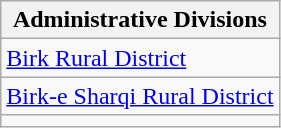<table class="wikitable">
<tr>
<th>Administrative Divisions</th>
</tr>
<tr>
<td><a href='#'>Birk Rural District</a></td>
</tr>
<tr>
<td><a href='#'>Birk-e Sharqi Rural District</a></td>
</tr>
<tr>
<td colspan=1></td>
</tr>
</table>
